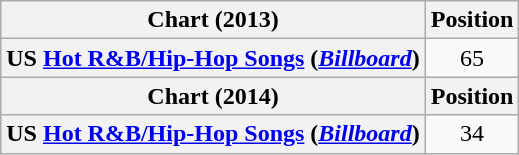<table class="wikitable plainrowheaders">
<tr>
<th scope="col">Chart (2013)</th>
<th scope="col">Position</th>
</tr>
<tr>
<th scope="row">US <a href='#'>Hot R&B/Hip-Hop Songs</a> (<em><a href='#'>Billboard</a></em>)</th>
<td style="text-align:center;">65</td>
</tr>
<tr>
<th scope="col">Chart (2014)</th>
<th scope="col">Position</th>
</tr>
<tr>
<th scope="row">US <a href='#'>Hot R&B/Hip-Hop Songs</a> (<em><a href='#'>Billboard</a></em>)</th>
<td style="text-align:center;">34</td>
</tr>
</table>
